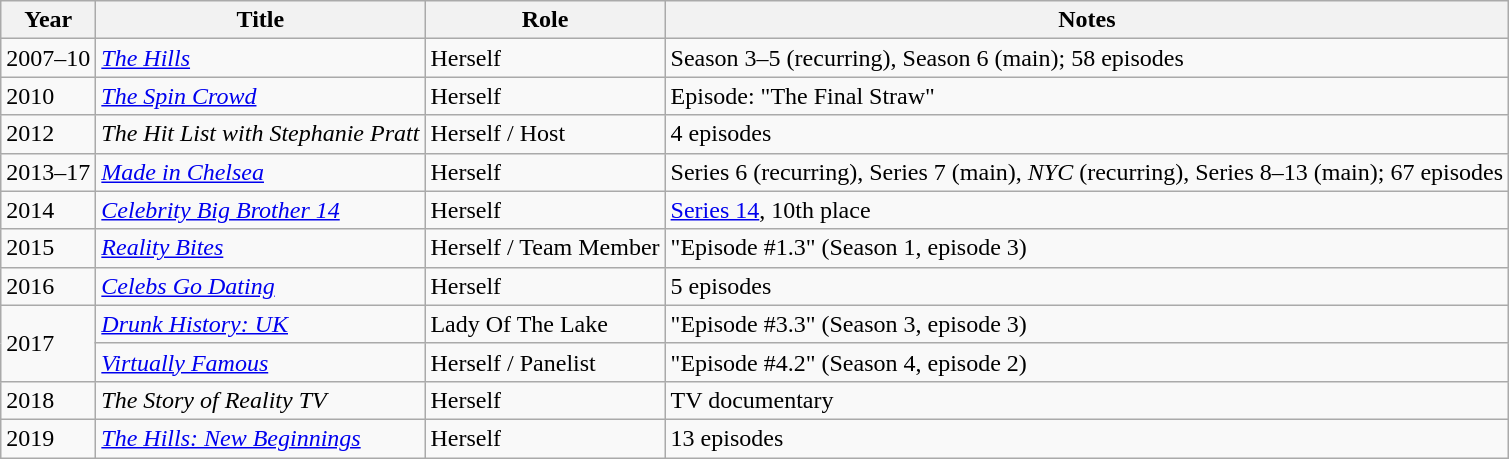<table class="wikitable sortable">
<tr>
<th>Year</th>
<th>Title</th>
<th>Role</th>
<th class="unsortable">Notes</th>
</tr>
<tr>
<td>2007–10</td>
<td><em><a href='#'>The Hills</a></em></td>
<td>Herself</td>
<td>Season 3–5 (recurring), Season 6 (main); 58 episodes</td>
</tr>
<tr>
<td>2010</td>
<td><em><a href='#'>The Spin Crowd</a></em></td>
<td>Herself</td>
<td>Episode: "The Final Straw"</td>
</tr>
<tr>
<td>2012</td>
<td><em>The Hit List with Stephanie Pratt</em></td>
<td>Herself / Host</td>
<td>4 episodes</td>
</tr>
<tr>
<td>2013–17</td>
<td><em><a href='#'>Made in Chelsea</a></em></td>
<td>Herself</td>
<td>Series 6 (recurring), Series 7 (main), <em>NYC</em> (recurring), Series 8–13 (main); 67 episodes</td>
</tr>
<tr>
<td>2014</td>
<td><em><a href='#'>Celebrity Big Brother 14</a></em></td>
<td>Herself</td>
<td><a href='#'>Series 14</a>, 10th place</td>
</tr>
<tr>
<td>2015</td>
<td><a href='#'><em>Reality Bites</em></a></td>
<td>Herself / Team Member</td>
<td>"Episode #1.3" (Season 1, episode 3)</td>
</tr>
<tr>
<td>2016</td>
<td><em><a href='#'>Celebs Go Dating</a></em></td>
<td>Herself</td>
<td>5 episodes</td>
</tr>
<tr>
<td rowspan="2">2017</td>
<td><a href='#'><em>Drunk History: UK</em></a></td>
<td>Lady Of The Lake</td>
<td>"Episode #3.3" (Season 3, episode 3)</td>
</tr>
<tr>
<td><em><a href='#'>Virtually Famous</a></em></td>
<td>Herself / Panelist</td>
<td>"Episode #4.2" (Season 4, episode 2)</td>
</tr>
<tr>
<td>2018</td>
<td><em>The Story of Reality TV</em></td>
<td>Herself</td>
<td>TV documentary</td>
</tr>
<tr>
<td>2019</td>
<td><em><a href='#'>The Hills: New Beginnings</a></em></td>
<td>Herself</td>
<td>13 episodes</td>
</tr>
</table>
